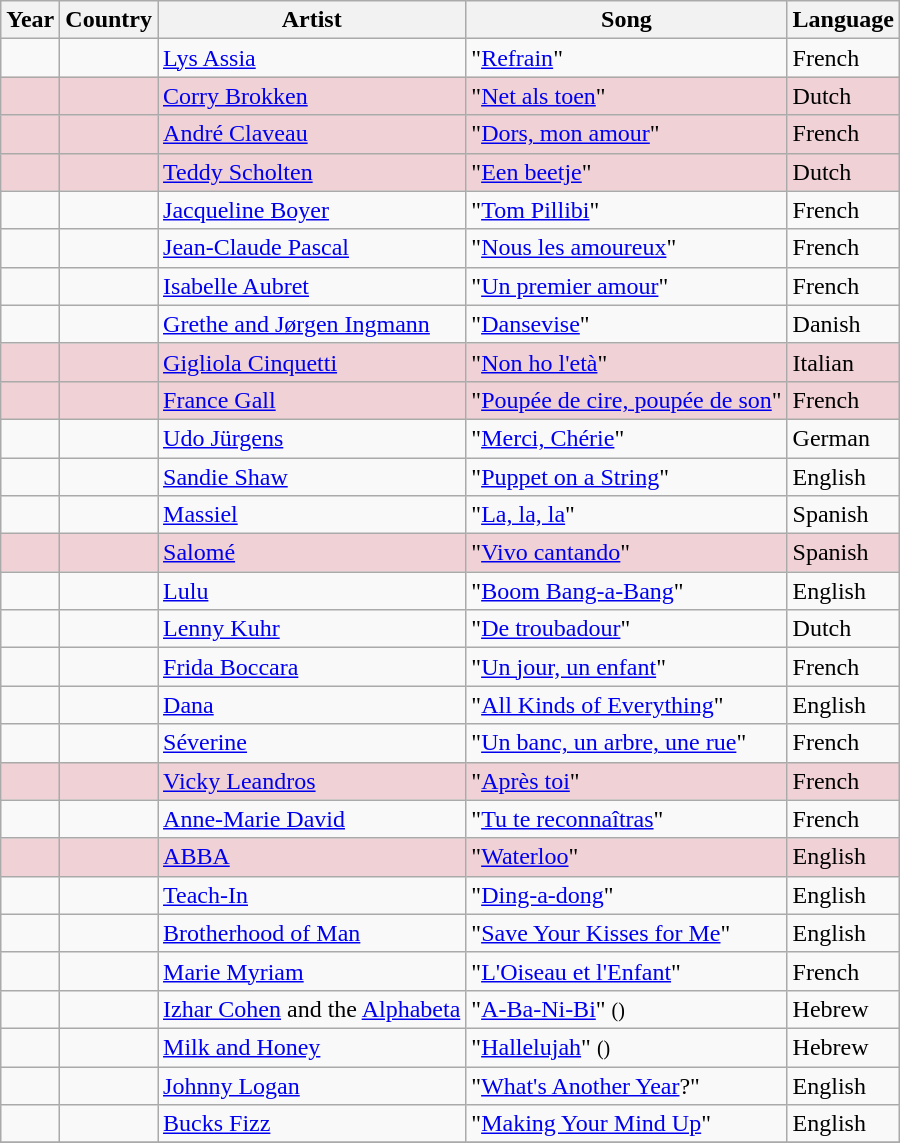<table class="sortable wikitable">
<tr>
<th>Year</th>
<th>Country</th>
<th>Artist</th>
<th>Song</th>
<th>Language</th>
</tr>
<tr>
<td></td>
<td></td>
<td><a href='#'>Lys Assia</a></td>
<td>"<a href='#'>Refrain</a>"</td>
<td>French</td>
</tr>
<tr style="background:#EFD1D6">
<td></td>
<td></td>
<td><a href='#'>Corry Brokken</a></td>
<td>"<a href='#'>Net als toen</a>"</td>
<td>Dutch</td>
</tr>
<tr style="background:#EFD1D6">
<td></td>
<td></td>
<td><a href='#'>André Claveau</a></td>
<td>"<a href='#'>Dors, mon amour</a>"</td>
<td>French</td>
</tr>
<tr style="background:#EFD1D6">
<td></td>
<td></td>
<td><a href='#'>Teddy Scholten</a></td>
<td>"<a href='#'>Een beetje</a>"</td>
<td>Dutch</td>
</tr>
<tr>
<td></td>
<td></td>
<td><a href='#'>Jacqueline Boyer</a></td>
<td>"<a href='#'>Tom Pillibi</a>"</td>
<td>French</td>
</tr>
<tr>
<td></td>
<td></td>
<td><a href='#'>Jean-Claude Pascal</a></td>
<td>"<a href='#'>Nous les amoureux</a>"</td>
<td>French</td>
</tr>
<tr>
<td></td>
<td></td>
<td><a href='#'>Isabelle Aubret</a></td>
<td>"<a href='#'>Un premier amour</a>"</td>
<td>French</td>
</tr>
<tr>
<td></td>
<td></td>
<td><a href='#'>Grethe and Jørgen Ingmann</a></td>
<td>"<a href='#'>Dansevise</a>"</td>
<td>Danish</td>
</tr>
<tr style="background:#EFD1D6">
<td></td>
<td></td>
<td><a href='#'>Gigliola Cinquetti</a></td>
<td>"<a href='#'>Non ho l'età</a>"</td>
<td>Italian</td>
</tr>
<tr style="background:#EFD1D6">
<td></td>
<td></td>
<td><a href='#'>France Gall</a></td>
<td>"<a href='#'>Poupée de cire, poupée de son</a>"</td>
<td>French</td>
</tr>
<tr>
<td></td>
<td></td>
<td><a href='#'>Udo Jürgens</a></td>
<td>"<a href='#'>Merci, Chérie</a>"</td>
<td>German</td>
</tr>
<tr>
<td></td>
<td></td>
<td><a href='#'>Sandie Shaw</a></td>
<td>"<a href='#'>Puppet on a String</a>"</td>
<td>English</td>
</tr>
<tr>
<td></td>
<td></td>
<td><a href='#'>Massiel</a></td>
<td>"<a href='#'>La, la, la</a>"</td>
<td>Spanish</td>
</tr>
<tr style="background:#EFD1D6">
<td></td>
<td></td>
<td><a href='#'>Salomé</a></td>
<td>"<a href='#'>Vivo cantando</a>"</td>
<td>Spanish</td>
</tr>
<tr>
<td></td>
<td></td>
<td><a href='#'>Lulu</a></td>
<td>"<a href='#'>Boom Bang-a-Bang</a>"</td>
<td>English</td>
</tr>
<tr>
<td></td>
<td></td>
<td><a href='#'>Lenny Kuhr</a></td>
<td>"<a href='#'>De troubadour</a>"</td>
<td>Dutch</td>
</tr>
<tr>
<td></td>
<td></td>
<td><a href='#'>Frida Boccara</a></td>
<td>"<a href='#'>Un jour, un enfant</a>"</td>
<td>French</td>
</tr>
<tr>
<td></td>
<td></td>
<td><a href='#'>Dana</a></td>
<td>"<a href='#'>All Kinds of Everything</a>"</td>
<td>English</td>
</tr>
<tr>
<td></td>
<td></td>
<td><a href='#'>Séverine</a></td>
<td>"<a href='#'>Un banc, un arbre, une rue</a>"</td>
<td>French</td>
</tr>
<tr style="background:#EFD1D6">
<td></td>
<td></td>
<td><a href='#'>Vicky Leandros</a></td>
<td>"<a href='#'>Après toi</a>"</td>
<td>French</td>
</tr>
<tr>
<td></td>
<td></td>
<td><a href='#'>Anne-Marie David</a></td>
<td>"<a href='#'>Tu te reconnaîtras</a>"</td>
<td>French</td>
</tr>
<tr style="background:#EFD1D6">
<td></td>
<td></td>
<td><a href='#'>ABBA</a></td>
<td>"<a href='#'>Waterloo</a>"</td>
<td>English</td>
</tr>
<tr>
<td></td>
<td></td>
<td><a href='#'>Teach-In</a></td>
<td>"<a href='#'>Ding-a-dong</a>"</td>
<td>English</td>
</tr>
<tr>
<td></td>
<td></td>
<td><a href='#'>Brotherhood of Man</a></td>
<td>"<a href='#'>Save Your Kisses for Me</a>"</td>
<td>English</td>
</tr>
<tr>
<td></td>
<td></td>
<td><a href='#'>Marie Myriam</a></td>
<td>"<a href='#'>L'Oiseau et l'Enfant</a>"</td>
<td>French</td>
</tr>
<tr>
<td></td>
<td></td>
<td><a href='#'>Izhar Cohen</a> and the <a href='#'>Alphabeta</a></td>
<td>"<a href='#'>A-Ba-Ni-Bi</a>" <small>()</small></td>
<td>Hebrew</td>
</tr>
<tr>
<td></td>
<td></td>
<td><a href='#'>Milk and Honey</a></td>
<td>"<a href='#'>Hallelujah</a>" <small>()</small></td>
<td>Hebrew</td>
</tr>
<tr>
<td></td>
<td></td>
<td><a href='#'>Johnny Logan</a></td>
<td>"<a href='#'>What's Another Year</a>?"</td>
<td>English</td>
</tr>
<tr>
<td></td>
<td></td>
<td><a href='#'>Bucks Fizz</a></td>
<td>"<a href='#'>Making Your Mind Up</a>"</td>
<td>English</td>
</tr>
<tr>
</tr>
</table>
